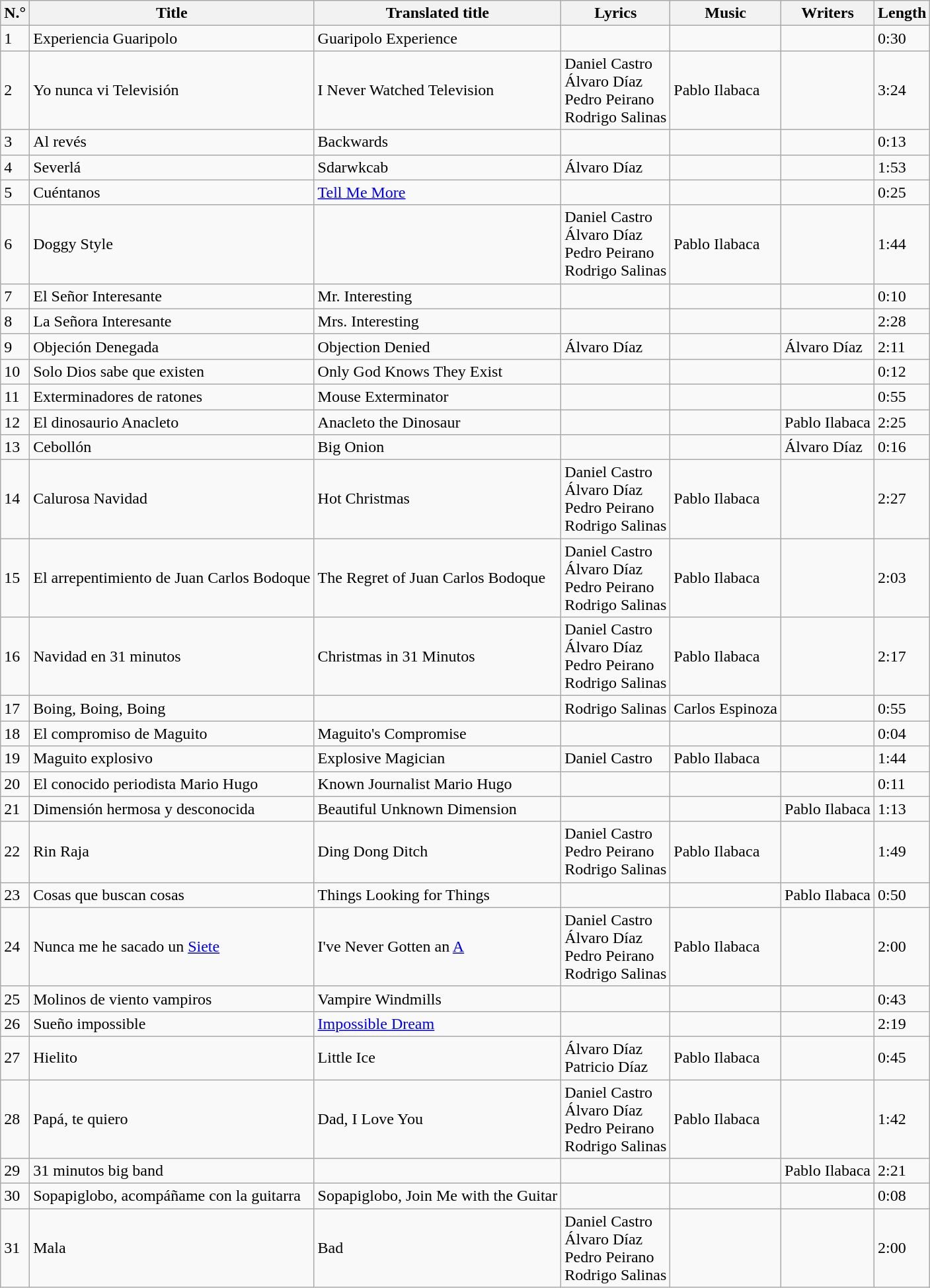<table class="wikitable">
<tr>
<th>N.°</th>
<th>Title</th>
<th>Translated title</th>
<th>Lyrics</th>
<th>Music</th>
<th>Writers</th>
<th>Length</th>
</tr>
<tr>
<td>1</td>
<td>Experiencia Guaripolo</td>
<td>Guaripolo Experience</td>
<td></td>
<td></td>
<td></td>
<td>0:30</td>
</tr>
<tr>
<td>2</td>
<td>Yo nunca vi Televisión</td>
<td>I Never Watched Television</td>
<td>Daniel Castro<br>Álvaro Díaz<br>Pedro Peirano<br>Rodrigo Salinas</td>
<td>Pablo Ilabaca</td>
<td></td>
<td>3:24</td>
</tr>
<tr>
<td>3</td>
<td>Al revés</td>
<td>Backwards</td>
<td></td>
<td></td>
<td></td>
<td>0:13</td>
</tr>
<tr>
<td>4</td>
<td>Severlá</td>
<td>Sdarwkcab</td>
<td>Álvaro Díaz</td>
<td></td>
<td></td>
<td>1:53</td>
</tr>
<tr>
<td>5</td>
<td>Cuéntanos</td>
<td><a href='#'>Tell Me More</a></td>
<td></td>
<td></td>
<td></td>
<td>0:25</td>
</tr>
<tr>
<td>6</td>
<td>Doggy Style</td>
<td></td>
<td>Daniel Castro<br>Álvaro Díaz<br>Pedro Peirano<br>Rodrigo Salinas</td>
<td>Pablo Ilabaca</td>
<td></td>
<td>1:44</td>
</tr>
<tr>
<td>7</td>
<td>El Señor Interesante</td>
<td>Mr. Interesting</td>
<td></td>
<td></td>
<td></td>
<td>0:10</td>
</tr>
<tr>
<td>8</td>
<td>La Señora Interesante</td>
<td>Mrs. Interesting</td>
<td></td>
<td></td>
<td></td>
<td>2:28</td>
</tr>
<tr>
<td>9</td>
<td>Objeción Denegada</td>
<td>Objection Denied</td>
<td>Álvaro Díaz</td>
<td></td>
<td>Álvaro Díaz</td>
<td>2:11</td>
</tr>
<tr>
<td>10</td>
<td>Solo Dios sabe que existen</td>
<td>Only God Knows They Exist</td>
<td></td>
<td></td>
<td></td>
<td>0:12</td>
</tr>
<tr>
<td>11</td>
<td>Exterminadores de ratones</td>
<td>Mouse Exterminator</td>
<td></td>
<td></td>
<td></td>
<td>0:55</td>
</tr>
<tr>
<td>12</td>
<td>El dinosaurio Anacleto</td>
<td>Anacleto the Dinosaur</td>
<td></td>
<td></td>
<td>Pablo Ilabaca</td>
<td>2:25</td>
</tr>
<tr>
<td>13</td>
<td>Cebollón</td>
<td>Big Onion</td>
<td></td>
<td></td>
<td>Álvaro Díaz</td>
<td>0:16</td>
</tr>
<tr>
<td>14</td>
<td>Calurosa Navidad</td>
<td>Hot Christmas</td>
<td>Daniel Castro<br>Álvaro Díaz<br>Pedro Peirano<br>Rodrigo Salinas</td>
<td>Pablo Ilabaca</td>
<td></td>
<td>2:27</td>
</tr>
<tr>
<td>15</td>
<td>El arrepentimiento de Juan Carlos Bodoque</td>
<td>The Regret of Juan Carlos Bodoque</td>
<td>Daniel Castro<br>Álvaro Díaz<br>Pedro Peirano<br>Rodrigo Salinas</td>
<td>Pablo Ilabaca</td>
<td></td>
<td>2:03</td>
</tr>
<tr>
<td>16</td>
<td>Navidad en 31 minutos</td>
<td>Christmas in 31 Minutos</td>
<td>Daniel Castro<br>Álvaro Díaz<br>Pedro Peirano<br>Rodrigo Salinas</td>
<td>Pablo Ilabaca</td>
<td></td>
<td>2:17</td>
</tr>
<tr>
<td>17</td>
<td>Boing, Boing, Boing</td>
<td></td>
<td>Rodrigo Salinas</td>
<td>Carlos Espinoza</td>
<td></td>
<td>0:55</td>
</tr>
<tr>
<td>18</td>
<td>El compromiso de Maguito</td>
<td>Maguito's Compromise</td>
<td></td>
<td></td>
<td></td>
<td>0:04</td>
</tr>
<tr>
<td>19</td>
<td>Maguito explosivo</td>
<td>Explosive Magician</td>
<td>Daniel Castro</td>
<td>Pablo Ilabaca</td>
<td></td>
<td>1:44</td>
</tr>
<tr>
<td>20</td>
<td>El conocido periodista Mario Hugo</td>
<td>Known Journalist Mario Hugo</td>
<td></td>
<td></td>
<td></td>
<td>0:11</td>
</tr>
<tr>
<td>21</td>
<td>Dimensión hermosa y desconocida</td>
<td>Beautiful Unknown Dimension</td>
<td></td>
<td></td>
<td>Pablo Ilabaca</td>
<td>1:13</td>
</tr>
<tr>
<td>22</td>
<td>Rin Raja</td>
<td>Ding Dong Ditch</td>
<td>Daniel Castro<br>Pedro Peirano<br>Rodrigo Salinas</td>
<td>Pablo Ilabaca</td>
<td></td>
<td>1:49</td>
</tr>
<tr>
<td>23</td>
<td>Cosas que buscan cosas</td>
<td>Things Looking for Things</td>
<td></td>
<td></td>
<td>Pablo Ilabaca</td>
<td>0:50</td>
</tr>
<tr>
<td>24</td>
<td>Nunca me he sacado un <a href='#'>Siete</a></td>
<td>I've Never Gotten an <a href='#'>A</a></td>
<td>Daniel Castro<br>Álvaro Díaz<br>Pedro Peirano<br>Rodrigo Salinas</td>
<td>Pablo Ilabaca</td>
<td></td>
<td>2:00</td>
</tr>
<tr>
<td>25</td>
<td>Molinos de viento vampiros</td>
<td>Vampire Windmills</td>
<td></td>
<td></td>
<td></td>
<td>0:43</td>
</tr>
<tr>
<td>26</td>
<td>Sueño impossible</td>
<td><a href='#'>Impossible Dream</a></td>
<td></td>
<td></td>
<td></td>
<td>2:19</td>
</tr>
<tr>
<td>27</td>
<td>Hielito</td>
<td>Little Ice</td>
<td>Álvaro Díaz<br>Patricio Díaz</td>
<td>Pablo Ilabaca</td>
<td></td>
<td>0:45</td>
</tr>
<tr>
<td>28</td>
<td>Papá, te quiero</td>
<td>Dad, I Love You</td>
<td>Daniel Castro<br>Álvaro Díaz<br>Pedro Peirano<br>Rodrigo Salinas</td>
<td>Pablo Ilabaca</td>
<td></td>
<td>1:42</td>
</tr>
<tr>
<td>29</td>
<td>31 minutos big band</td>
<td></td>
<td></td>
<td></td>
<td>Pablo Ilabaca</td>
<td>2:21</td>
</tr>
<tr>
<td>30</td>
<td>Sopapiglobo, acompáñame con la guitarra</td>
<td>Sopapiglobo, Join Me with the Guitar</td>
<td></td>
<td></td>
<td></td>
<td>0:08</td>
</tr>
<tr>
<td>31</td>
<td>Mala</td>
<td>Bad</td>
<td>Daniel Castro<br>Álvaro Díaz<br>Pedro Peirano<br>Rodrigo Salinas</td>
<td></td>
<td></td>
<td>2:00</td>
</tr>
</table>
